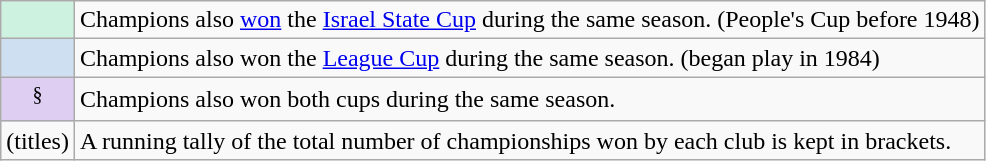<table class="wikitable">
<tr>
<td bgcolor="#CEF2E0" align="center"><sup></sup></td>
<td>Champions also <a href='#'>won</a> the <a href='#'>Israel State Cup</a> during the same season. (People's Cup before 1948)</td>
</tr>
<tr>
<td bgcolor="#CEDFF2" align="center"><sup></sup></td>
<td>Champions also won the <a href='#'>League Cup</a> during the same season. (began play in 1984)</td>
</tr>
<tr>
<td bgcolor="DDCEF2" align="center"><sup>§</sup></td>
<td>Champions also won both cups during the same season.</td>
</tr>
<tr>
<td align="center">(titles)</td>
<td>A running tally of the total number of championships won by each club is kept in brackets.</td>
</tr>
</table>
